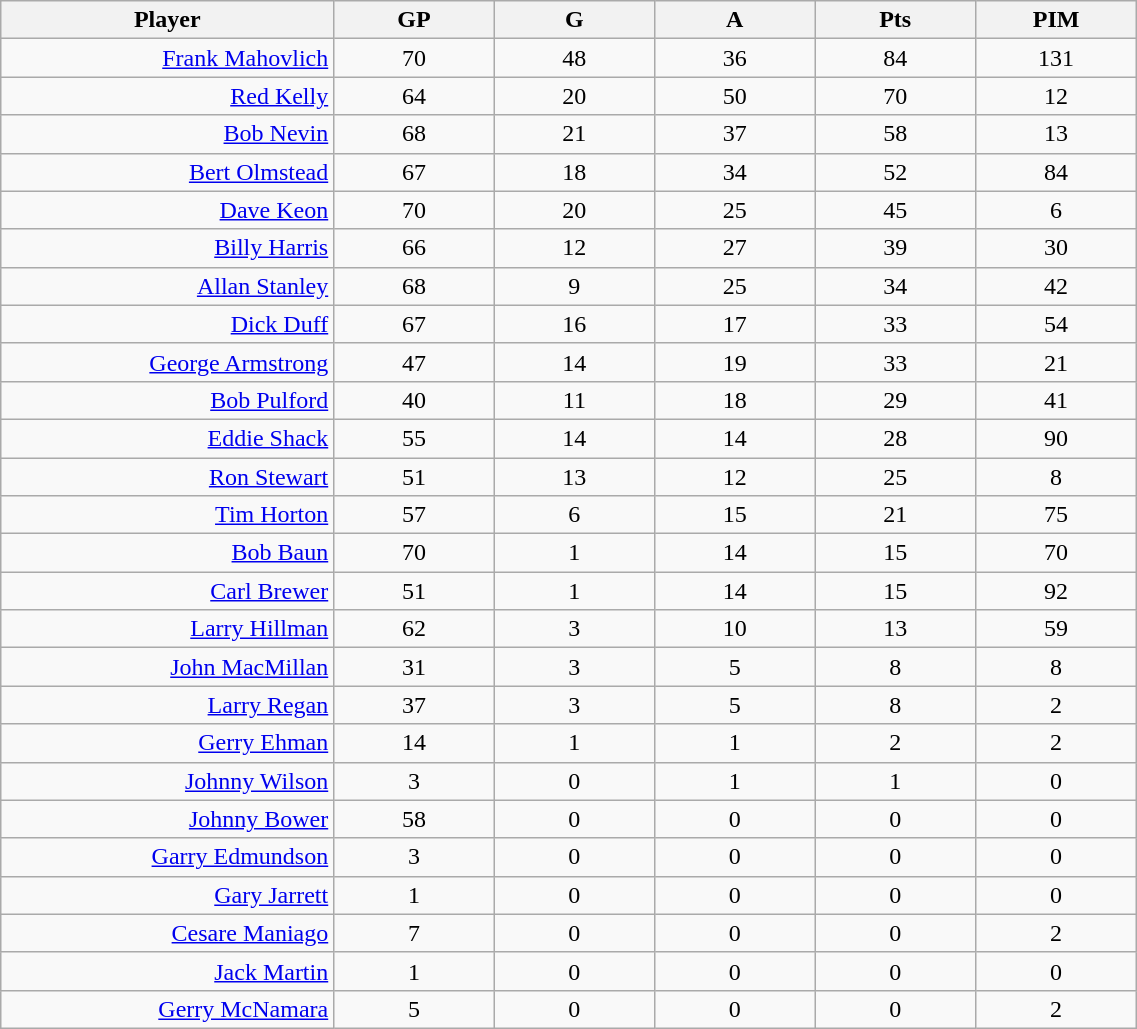<table class="wikitable sortable" width="60%">
<tr ALIGN="center">
<th bgcolor="#DDDDFF" width="10%">Player</th>
<th bgcolor="#DDDDFF" width="5%">GP</th>
<th bgcolor="#DDDDFF" width="5%">G</th>
<th bgcolor="#DDDDFF" width="5%">A</th>
<th bgcolor="#DDDDFF" width="5%">Pts</th>
<th bgcolor="#DDDDFF" width="5%">PIM</th>
</tr>
<tr align="center">
<td align="right"><a href='#'>Frank Mahovlich</a></td>
<td>70</td>
<td>48</td>
<td>36</td>
<td>84</td>
<td>131</td>
</tr>
<tr align="center">
<td align="right"><a href='#'>Red Kelly</a></td>
<td>64</td>
<td>20</td>
<td>50</td>
<td>70</td>
<td>12</td>
</tr>
<tr align="center">
<td align="right"><a href='#'>Bob Nevin</a></td>
<td>68</td>
<td>21</td>
<td>37</td>
<td>58</td>
<td>13</td>
</tr>
<tr align="center">
<td align="right"><a href='#'>Bert Olmstead</a></td>
<td>67</td>
<td>18</td>
<td>34</td>
<td>52</td>
<td>84</td>
</tr>
<tr align="center">
<td align="right"><a href='#'>Dave Keon</a></td>
<td>70</td>
<td>20</td>
<td>25</td>
<td>45</td>
<td>6</td>
</tr>
<tr align="center">
<td align="right"><a href='#'>Billy Harris</a></td>
<td>66</td>
<td>12</td>
<td>27</td>
<td>39</td>
<td>30</td>
</tr>
<tr align="center">
<td align="right"><a href='#'>Allan Stanley</a></td>
<td>68</td>
<td>9</td>
<td>25</td>
<td>34</td>
<td>42</td>
</tr>
<tr align="center">
<td align="right"><a href='#'>Dick Duff</a></td>
<td>67</td>
<td>16</td>
<td>17</td>
<td>33</td>
<td>54</td>
</tr>
<tr align="center">
<td align="right"><a href='#'>George Armstrong</a></td>
<td>47</td>
<td>14</td>
<td>19</td>
<td>33</td>
<td>21</td>
</tr>
<tr align="center">
<td align="right"><a href='#'>Bob Pulford</a></td>
<td>40</td>
<td>11</td>
<td>18</td>
<td>29</td>
<td>41</td>
</tr>
<tr align="center">
<td align="right"><a href='#'>Eddie Shack</a></td>
<td>55</td>
<td>14</td>
<td>14</td>
<td>28</td>
<td>90</td>
</tr>
<tr align="center">
<td align="right"><a href='#'>Ron Stewart</a></td>
<td>51</td>
<td>13</td>
<td>12</td>
<td>25</td>
<td>8</td>
</tr>
<tr align="center">
<td align="right"><a href='#'>Tim Horton</a></td>
<td>57</td>
<td>6</td>
<td>15</td>
<td>21</td>
<td>75</td>
</tr>
<tr align="center">
<td align="right"><a href='#'>Bob Baun</a></td>
<td>70</td>
<td>1</td>
<td>14</td>
<td>15</td>
<td>70</td>
</tr>
<tr align="center">
<td align="right"><a href='#'>Carl Brewer</a></td>
<td>51</td>
<td>1</td>
<td>14</td>
<td>15</td>
<td>92</td>
</tr>
<tr align="center">
<td align="right"><a href='#'>Larry Hillman</a></td>
<td>62</td>
<td>3</td>
<td>10</td>
<td>13</td>
<td>59</td>
</tr>
<tr align="center">
<td align="right"><a href='#'>John MacMillan</a></td>
<td>31</td>
<td>3</td>
<td>5</td>
<td>8</td>
<td>8</td>
</tr>
<tr align="center">
<td align="right"><a href='#'>Larry Regan</a></td>
<td>37</td>
<td>3</td>
<td>5</td>
<td>8</td>
<td>2</td>
</tr>
<tr align="center">
<td align="right"><a href='#'>Gerry Ehman</a></td>
<td>14</td>
<td>1</td>
<td>1</td>
<td>2</td>
<td>2</td>
</tr>
<tr align="center">
<td align="right"><a href='#'>Johnny Wilson</a></td>
<td>3</td>
<td>0</td>
<td>1</td>
<td>1</td>
<td>0</td>
</tr>
<tr align="center">
<td align="right"><a href='#'>Johnny Bower</a></td>
<td>58</td>
<td>0</td>
<td>0</td>
<td>0</td>
<td>0</td>
</tr>
<tr align="center">
<td align="right"><a href='#'>Garry Edmundson</a></td>
<td>3</td>
<td>0</td>
<td>0</td>
<td>0</td>
<td>0</td>
</tr>
<tr align="center">
<td align="right"><a href='#'>Gary Jarrett</a></td>
<td>1</td>
<td>0</td>
<td>0</td>
<td>0</td>
<td>0</td>
</tr>
<tr align="center">
<td align="right"><a href='#'>Cesare Maniago</a></td>
<td>7</td>
<td>0</td>
<td>0</td>
<td>0</td>
<td>2</td>
</tr>
<tr align="center">
<td align="right"><a href='#'>Jack Martin</a></td>
<td>1</td>
<td>0</td>
<td>0</td>
<td>0</td>
<td>0</td>
</tr>
<tr align="center">
<td align="right"><a href='#'>Gerry McNamara</a></td>
<td>5</td>
<td>0</td>
<td>0</td>
<td>0</td>
<td>2</td>
</tr>
</table>
